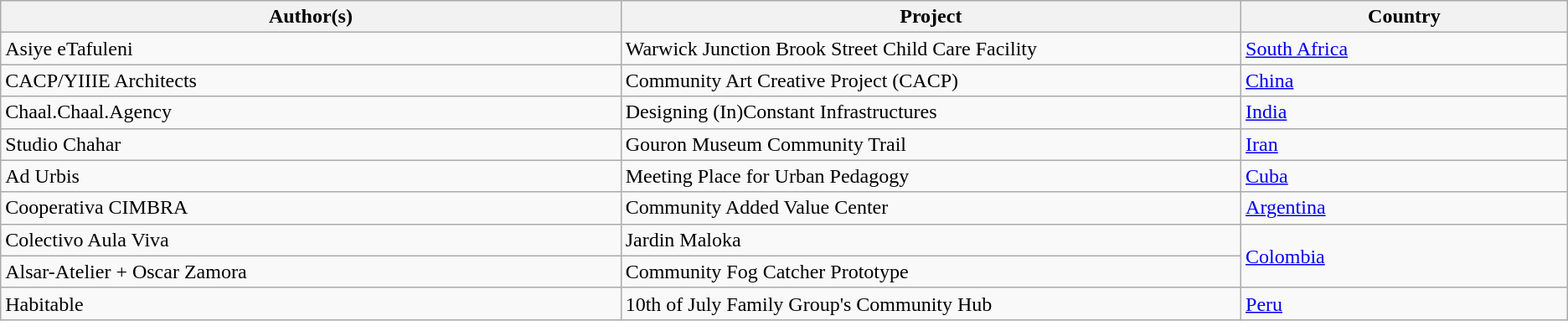<table class="wikitable">
<tr>
<th width="19%">Author(s)</th>
<th width="19%">Project</th>
<th width="10%">Country</th>
</tr>
<tr>
<td>Asiye eTafuleni</td>
<td>Warwick Junction Brook Street Child Care Facility</td>
<td><a href='#'>South Africa</a></td>
</tr>
<tr>
<td>CACP/YIIIE Architects</td>
<td>Community Art Creative Project (CACP)</td>
<td><a href='#'>China</a></td>
</tr>
<tr>
<td>Chaal.Chaal.Agency</td>
<td>Designing (In)Constant Infrastructures</td>
<td><a href='#'>India</a></td>
</tr>
<tr>
<td>Studio Chahar</td>
<td>Gouron Museum Community Trail</td>
<td><a href='#'>Iran</a></td>
</tr>
<tr>
<td>Ad Urbis</td>
<td>Meeting Place for Urban Pedagogy</td>
<td><a href='#'>Cuba</a></td>
</tr>
<tr>
<td>Cooperativa CIMBRA</td>
<td>Community Added Value Center</td>
<td><a href='#'>Argentina</a></td>
</tr>
<tr>
<td>Colectivo Aula Viva</td>
<td>Jardin Maloka</td>
<td rowspan="2"><a href='#'>Colombia</a></td>
</tr>
<tr>
<td>Alsar-Atelier + Oscar Zamora</td>
<td>Community Fog Catcher Prototype</td>
</tr>
<tr>
<td>Habitable</td>
<td>10th of July Family Group's Community Hub</td>
<td><a href='#'>Peru</a></td>
</tr>
</table>
